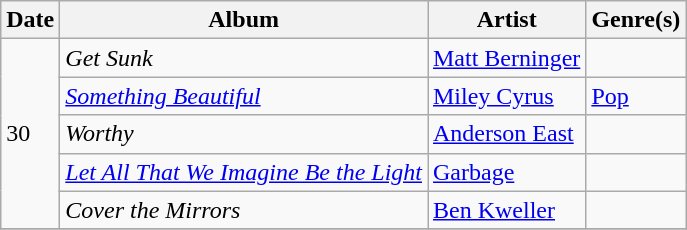<table class="wikitable">
<tr>
<th>Date</th>
<th>Album</th>
<th>Artist</th>
<th>Genre(s)</th>
</tr>
<tr>
<td rowspan="5">30</td>
<td><em>Get Sunk</em></td>
<td><a href='#'>Matt Berninger</a></td>
<td></td>
</tr>
<tr>
<td><em><a href='#'>Something Beautiful</a></em></td>
<td><a href='#'>Miley Cyrus</a></td>
<td><a href='#'>Pop</a></td>
</tr>
<tr>
<td><em>Worthy</em></td>
<td><a href='#'>Anderson East</a></td>
<td></td>
</tr>
<tr>
<td><em><a href='#'>Let All That We Imagine Be the Light</a></em></td>
<td><a href='#'>Garbage</a></td>
<td></td>
</tr>
<tr>
<td><em>Cover the Mirrors</em></td>
<td><a href='#'>Ben Kweller</a></td>
<td></td>
</tr>
<tr>
</tr>
</table>
